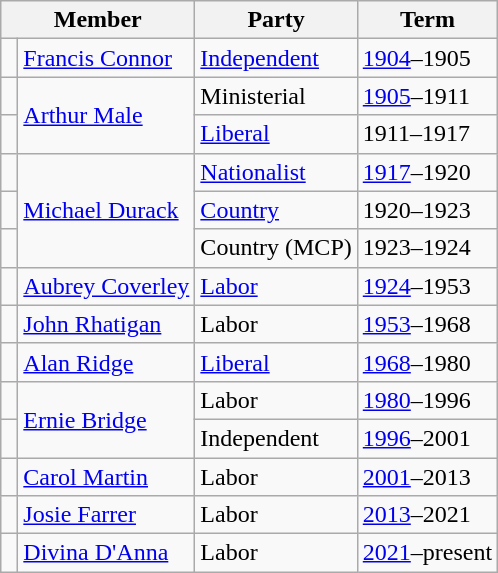<table class="wikitable sortable">
<tr>
<th colspan="2">Member</th>
<th>Party</th>
<th>Term</th>
</tr>
<tr>
<td> </td>
<td><a href='#'>Francis Connor</a></td>
<td><a href='#'>Independent</a></td>
<td><a href='#'>1904</a>–1905</td>
</tr>
<tr>
<td> </td>
<td rowspan="2"><a href='#'>Arthur Male</a></td>
<td>Ministerial</td>
<td><a href='#'>1905</a>–1911</td>
</tr>
<tr>
<td> </td>
<td><a href='#'>Liberal</a></td>
<td>1911–1917</td>
</tr>
<tr>
<td> </td>
<td rowspan="3"><a href='#'>Michael Durack</a></td>
<td><a href='#'>Nationalist</a></td>
<td><a href='#'>1917</a>–1920</td>
</tr>
<tr>
<td> </td>
<td><a href='#'>Country</a></td>
<td>1920–1923</td>
</tr>
<tr>
<td> </td>
<td>Country (MCP)</td>
<td>1923–1924</td>
</tr>
<tr>
<td> </td>
<td><a href='#'>Aubrey Coverley</a></td>
<td><a href='#'>Labor</a></td>
<td><a href='#'>1924</a>–1953</td>
</tr>
<tr>
<td> </td>
<td><a href='#'>John Rhatigan</a></td>
<td>Labor</td>
<td><a href='#'>1953</a>–1968</td>
</tr>
<tr>
<td> </td>
<td><a href='#'>Alan Ridge</a></td>
<td><a href='#'>Liberal</a></td>
<td><a href='#'>1968</a>–1980</td>
</tr>
<tr>
<td> </td>
<td rowspan="2"><a href='#'>Ernie Bridge</a></td>
<td>Labor</td>
<td><a href='#'>1980</a>–1996</td>
</tr>
<tr>
<td> </td>
<td>Independent</td>
<td><a href='#'>1996</a>–2001</td>
</tr>
<tr>
<td> </td>
<td><a href='#'>Carol Martin</a></td>
<td>Labor</td>
<td><a href='#'>2001</a>–2013</td>
</tr>
<tr>
<td> </td>
<td><a href='#'>Josie Farrer</a></td>
<td>Labor</td>
<td><a href='#'>2013</a>–2021</td>
</tr>
<tr>
<td> </td>
<td><a href='#'>Divina D'Anna</a></td>
<td>Labor</td>
<td><a href='#'>2021</a>–present</td>
</tr>
</table>
